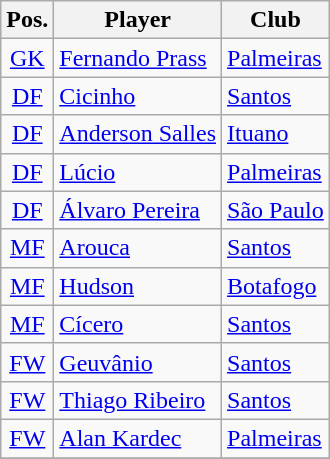<table class="wikitable">
<tr>
<th>Pos.</th>
<th>Player</th>
<th>Club</th>
</tr>
<tr>
<td style="text-align:center;" rowspan=><a href='#'>GK</a></td>
<td> <a href='#'>Fernando Prass</a></td>
<td><a href='#'>Palmeiras</a></td>
</tr>
<tr>
<td style="text-align:center;" rowspan=><a href='#'>DF</a></td>
<td> <a href='#'>Cicinho</a></td>
<td><a href='#'>Santos</a></td>
</tr>
<tr>
<td style="text-align:center;" rowspan=><a href='#'>DF</a></td>
<td> <a href='#'>Anderson Salles</a></td>
<td><a href='#'>Ituano</a></td>
</tr>
<tr>
<td style="text-align:center;" rowspan=><a href='#'>DF</a></td>
<td> <a href='#'>Lúcio</a></td>
<td><a href='#'>Palmeiras</a></td>
</tr>
<tr>
<td style="text-align:center;" rowspan=><a href='#'>DF</a></td>
<td> <a href='#'>Álvaro Pereira</a></td>
<td><a href='#'>São Paulo</a></td>
</tr>
<tr>
<td style="text-align:center;" rowspan=><a href='#'>MF</a></td>
<td> <a href='#'>Arouca</a></td>
<td><a href='#'>Santos</a></td>
</tr>
<tr>
<td style="text-align:center;" rowspan=><a href='#'>MF</a></td>
<td> <a href='#'>Hudson</a></td>
<td><a href='#'>Botafogo</a></td>
</tr>
<tr>
<td style="text-align:center;" rowspan=><a href='#'>MF</a></td>
<td> <a href='#'>Cícero</a></td>
<td><a href='#'>Santos</a></td>
</tr>
<tr>
<td style="text-align:center;" rowspan=><a href='#'>FW</a></td>
<td> <a href='#'>Geuvânio</a></td>
<td><a href='#'>Santos</a></td>
</tr>
<tr>
<td style="text-align:center;" rowspan=><a href='#'>FW</a></td>
<td> <a href='#'>Thiago Ribeiro</a></td>
<td><a href='#'>Santos</a></td>
</tr>
<tr>
<td style="text-align:center;" rowspan=><a href='#'>FW</a></td>
<td> <a href='#'>Alan Kardec</a></td>
<td><a href='#'>Palmeiras</a></td>
</tr>
<tr>
</tr>
</table>
